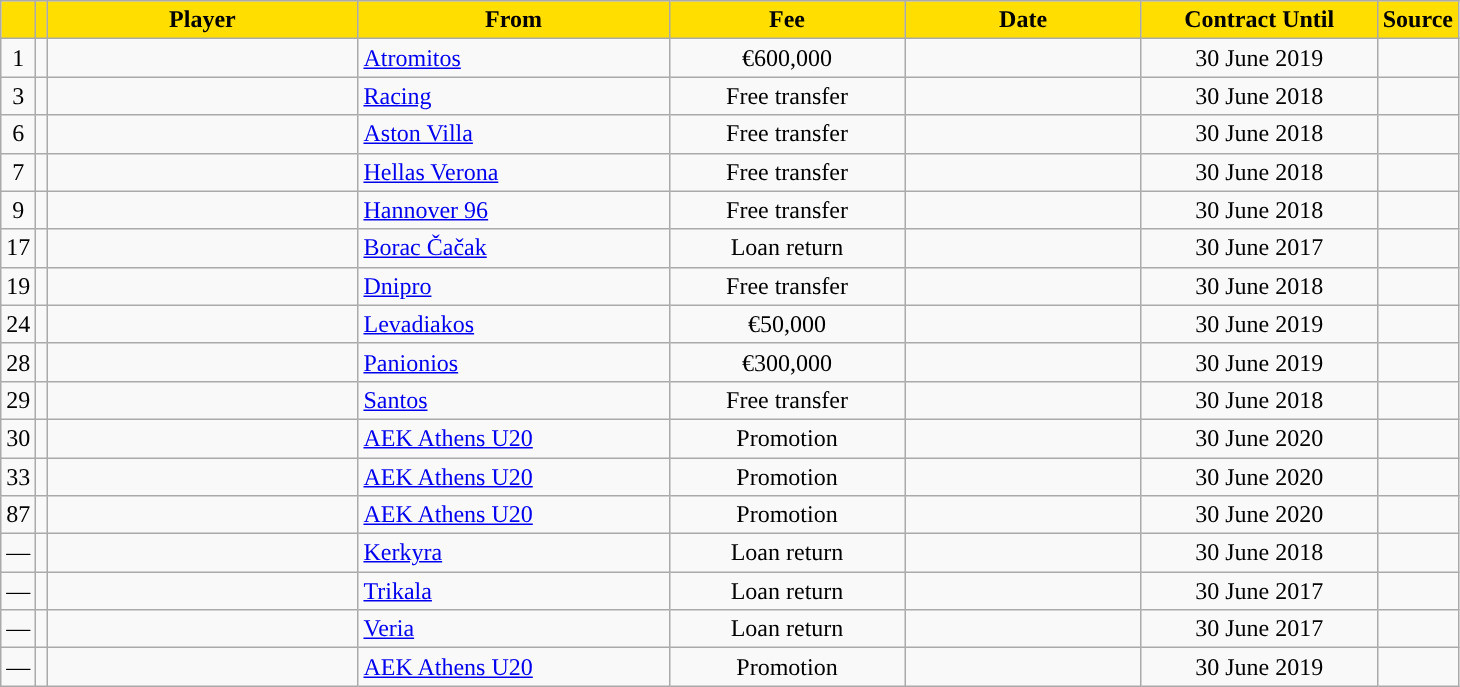<table class="wikitable sortable">
<tr>
<th style="background:#FFDE00"></th>
<th style="background:#FFDE00"></th>
<th width=200 style="background:#FFDE00">Player</th>
<th width=200 style="background:#FFDE00">From</th>
<th width=150 style="background:#FFDE00">Fee</th>
<th width=150 style="background:#FFDE00">Date</th>
<th width=150 style="background:#FFDE00">Contract Until</th>
<th style="background:#FFDE00">Source</th>
</tr>
<tr>
<td align=center>1</td>
<td align=center></td>
<td></td>
<td> <a href='#'>Atromitos</a></td>
<td align=center>€600,000</td>
<td align=center></td>
<td align=center>30 June 2019</td>
<td align=center></td>
</tr>
<tr>
<td align=center>3</td>
<td align=center></td>
<td></td>
<td> <a href='#'>Racing</a></td>
<td align=center>Free transfer</td>
<td align=center></td>
<td align=center>30 June 2018</td>
<td align=center></td>
</tr>
<tr>
<td align=center>6</td>
<td align=center></td>
<td></td>
<td> <a href='#'>Aston Villa</a></td>
<td align=center>Free transfer</td>
<td align=center></td>
<td align=center>30 June 2018</td>
<td align=center></td>
</tr>
<tr>
<td align=center>7</td>
<td align=center></td>
<td></td>
<td> <a href='#'>Hellas Verona</a></td>
<td align=center>Free transfer</td>
<td align=center></td>
<td align=center>30 June 2018</td>
<td align=center></td>
</tr>
<tr>
<td align=center>9</td>
<td align=center></td>
<td></td>
<td> <a href='#'>Hannover 96</a></td>
<td align=center>Free transfer</td>
<td align=center></td>
<td align=center>30 June 2018</td>
<td align=center></td>
</tr>
<tr>
<td align=center>17</td>
<td align=center></td>
<td></td>
<td> <a href='#'>Borac Čačak</a></td>
<td align=center>Loan return</td>
<td align=center></td>
<td align=center>30 June 2017</td>
<td align=center></td>
</tr>
<tr>
<td align=center>19</td>
<td align=center></td>
<td></td>
<td> <a href='#'>Dnipro</a></td>
<td align=center>Free transfer</td>
<td align=center></td>
<td align=center>30 June 2018</td>
<td align=center></td>
</tr>
<tr>
<td align=center>24</td>
<td align=center></td>
<td></td>
<td> <a href='#'>Levadiakos</a></td>
<td align=center>€50,000</td>
<td align=center></td>
<td align=center>30 June 2019</td>
<td align=center></td>
</tr>
<tr>
<td align=center>28</td>
<td align=center></td>
<td></td>
<td> <a href='#'>Panionios</a></td>
<td align=center>€300,000</td>
<td align=center></td>
<td align=center>30 June 2019</td>
<td align=center></td>
</tr>
<tr>
<td align=center>29</td>
<td align=center></td>
<td></td>
<td> <a href='#'>Santos</a></td>
<td align=center>Free transfer</td>
<td align=center></td>
<td align=center>30 June 2018</td>
<td align=center></td>
</tr>
<tr>
<td align=center>30</td>
<td align=center></td>
<td></td>
<td> <a href='#'>AEK Athens U20</a></td>
<td align=center>Promotion</td>
<td align=center></td>
<td align=center>30 June 2020</td>
<td align=center></td>
</tr>
<tr>
<td align=center>33</td>
<td align=center></td>
<td></td>
<td> <a href='#'>AEK Athens U20</a></td>
<td align=center>Promotion</td>
<td align=center></td>
<td align=center>30 June 2020</td>
<td align=center></td>
</tr>
<tr>
<td align=center>87</td>
<td align=center></td>
<td></td>
<td> <a href='#'>AEK Athens U20</a></td>
<td align=center>Promotion</td>
<td align=center></td>
<td align=center>30 June 2020</td>
<td align=center></td>
</tr>
<tr>
<td align=center>—</td>
<td align=center></td>
<td></td>
<td> <a href='#'>Kerkyra</a></td>
<td align=center>Loan return</td>
<td align=center></td>
<td align=center>30 June 2018</td>
<td align=center></td>
</tr>
<tr>
<td align=center>—</td>
<td align=center></td>
<td></td>
<td> <a href='#'>Trikala</a></td>
<td align=center>Loan return</td>
<td align=center></td>
<td align=center>30 June 2017</td>
<td align=center></td>
</tr>
<tr>
<td align=center>—</td>
<td align=center></td>
<td></td>
<td> <a href='#'>Veria</a></td>
<td align=center>Loan return</td>
<td align=center></td>
<td align=center>30 June 2017</td>
<td align=center></td>
</tr>
<tr>
<td align=center>—</td>
<td align=center></td>
<td></td>
<td> <a href='#'>AEK Athens U20</a></td>
<td align=center>Promotion</td>
<td align=center></td>
<td align=center>30 June 2019</td>
<td align=center></td>
</tr>
</table>
